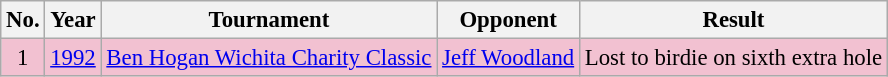<table class="wikitable" style="font-size:95%;">
<tr>
<th>No.</th>
<th>Year</th>
<th>Tournament</th>
<th>Opponent</th>
<th>Result</th>
</tr>
<tr style="background:#F2C1D1;">
<td align=center>1</td>
<td><a href='#'>1992</a></td>
<td><a href='#'>Ben Hogan Wichita Charity Classic</a></td>
<td> <a href='#'>Jeff Woodland</a></td>
<td>Lost to birdie on sixth extra hole</td>
</tr>
</table>
